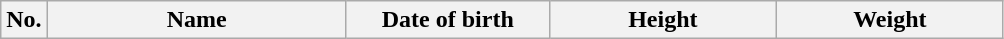<table class=wikitable sortable style=text-align:center;>
<tr>
<th>No.</th>
<th style=width:12em>Name</th>
<th style=width:8em>Date of birth</th>
<th style=width:9em>Height</th>
<th style=width:9em>Weight</th>
</tr>
</table>
